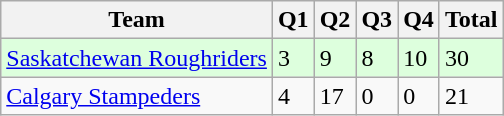<table class="wikitable">
<tr>
<th>Team</th>
<th>Q1</th>
<th>Q2</th>
<th>Q3</th>
<th>Q4</th>
<th>Total</th>
</tr>
<tr style="background-color:#DDFFDD">
<td><a href='#'>Saskatchewan Roughriders</a></td>
<td>3</td>
<td>9</td>
<td>8</td>
<td>10</td>
<td>30</td>
</tr>
<tr>
<td><a href='#'>Calgary Stampeders</a></td>
<td>4</td>
<td>17</td>
<td>0</td>
<td>0</td>
<td>21</td>
</tr>
</table>
